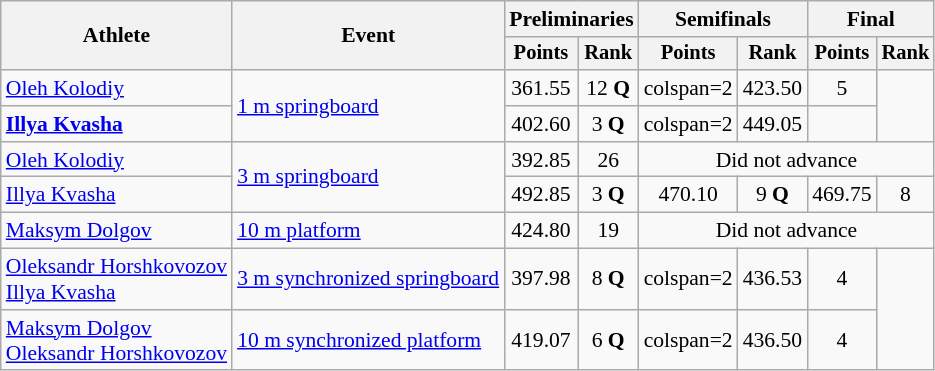<table class=wikitable style="font-size:90%;">
<tr>
<th rowspan="2">Athlete</th>
<th rowspan="2">Event</th>
<th colspan="2">Preliminaries</th>
<th colspan="2">Semifinals</th>
<th colspan="2">Final</th>
</tr>
<tr style="font-size:95%">
<th>Points</th>
<th>Rank</th>
<th>Points</th>
<th>Rank</th>
<th>Points</th>
<th>Rank</th>
</tr>
<tr align=center>
<td align=left><a href='#'>Oleh Kolodiy</a></td>
<td align=left rowspan=2><a href='#'>1 m springboard</a></td>
<td>361.55</td>
<td>12 <strong>Q</strong></td>
<td>colspan=2 </td>
<td>423.50</td>
<td>5</td>
</tr>
<tr align=center>
<td align=left><strong><a href='#'>Illya Kvasha</a></strong></td>
<td>402.60</td>
<td>3 <strong>Q</strong></td>
<td>colspan=2 </td>
<td>449.05</td>
<td></td>
</tr>
<tr align=center>
<td align=left><a href='#'>Oleh Kolodiy</a></td>
<td align=left rowspan=2><a href='#'>3 m springboard</a></td>
<td>392.85</td>
<td>26</td>
<td colspan=4>Did not advance</td>
</tr>
<tr align=center>
<td align=left><a href='#'>Illya Kvasha</a></td>
<td>492.85</td>
<td>3 <strong>Q</strong></td>
<td>470.10</td>
<td>9 <strong>Q</strong></td>
<td>469.75</td>
<td>8</td>
</tr>
<tr align=center>
<td align=left><a href='#'>Maksym Dolgov</a></td>
<td align=left><a href='#'>10 m platform</a></td>
<td>424.80</td>
<td>19</td>
<td colspan=4>Did not advance</td>
</tr>
<tr align=center>
<td align=left><a href='#'>Oleksandr Horshkovozov</a><br><a href='#'>Illya Kvasha</a></td>
<td align=left><a href='#'>3 m synchronized springboard</a></td>
<td>397.98</td>
<td>8 <strong>Q</strong></td>
<td>colspan=2 </td>
<td>436.53</td>
<td>4</td>
</tr>
<tr align=center>
<td align=left><a href='#'>Maksym Dolgov</a><br><a href='#'>Oleksandr Horshkovozov</a></td>
<td align=left><a href='#'>10 m synchronized platform</a></td>
<td>419.07</td>
<td>6 <strong>Q</strong></td>
<td>colspan=2 </td>
<td>436.50</td>
<td>4</td>
</tr>
</table>
